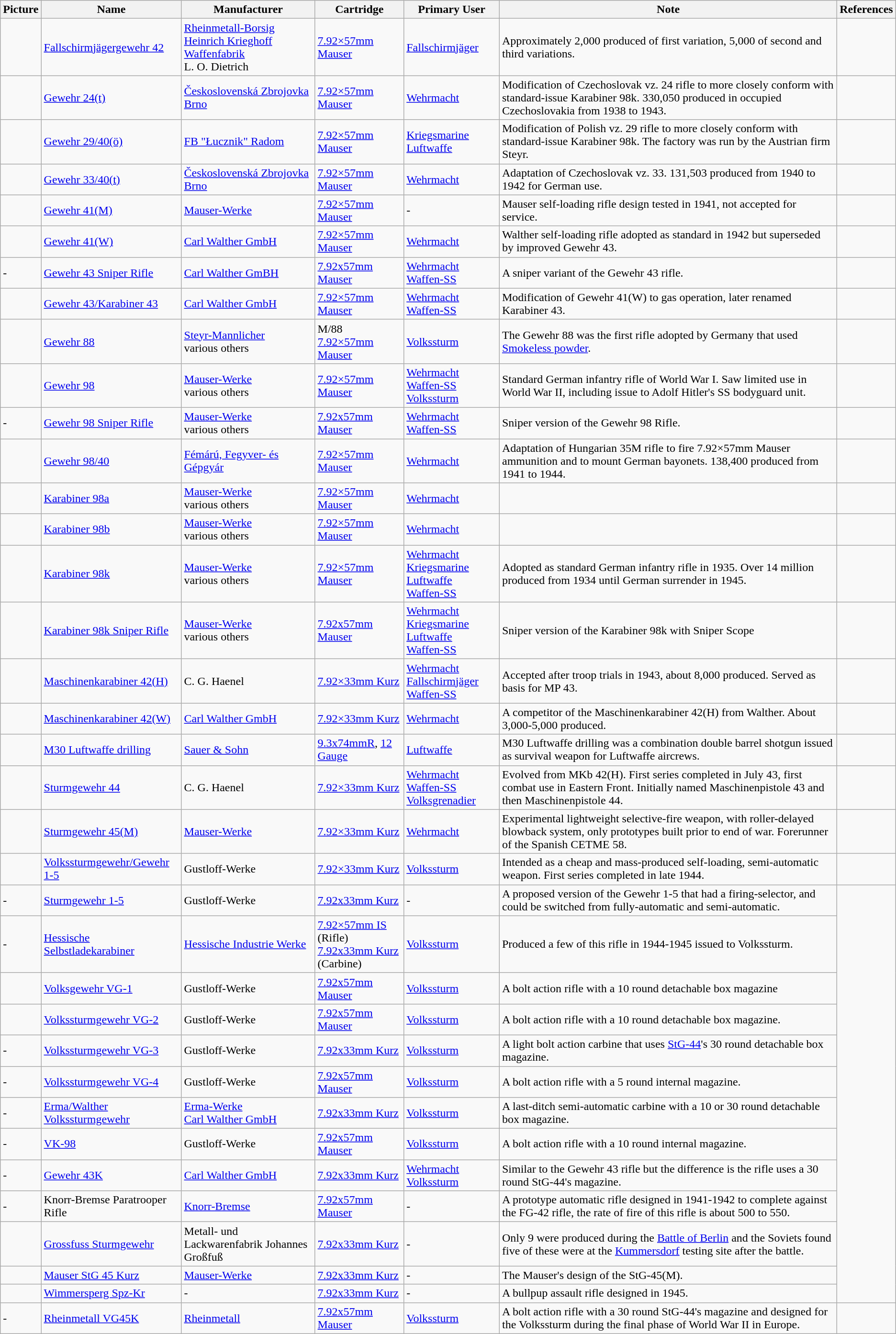<table class="wikitable sortable">
<tr>
<th>Picture</th>
<th>Name</th>
<th>Manufacturer</th>
<th>Cartridge</th>
<th>Primary User</th>
<th>Note</th>
<th>References</th>
</tr>
<tr>
<td></td>
<td><a href='#'>Fallschirmjägergewehr 42</a></td>
<td><a href='#'>Rheinmetall-Borsig</a> <br> <a href='#'>Heinrich Krieghoff Waffenfabrik</a> <br> L. O. Dietrich</td>
<td><a href='#'>7.92×57mm Mauser</a></td>
<td><a href='#'>Fallschirmjäger</a></td>
<td>Approximately 2,000 produced of first variation, 5,000 of second and third variations.</td>
<td></td>
</tr>
<tr>
<td></td>
<td><a href='#'>Gewehr 24(t)</a></td>
<td><a href='#'>Československá Zbrojovka Brno</a></td>
<td><a href='#'>7.92×57mm Mauser</a></td>
<td><a href='#'>Wehrmacht</a></td>
<td>Modification of Czechoslovak vz. 24 rifle to more closely conform with standard-issue Karabiner 98k. 330,050 produced in occupied Czechoslovakia from 1938 to 1943.</td>
<td></td>
</tr>
<tr>
<td></td>
<td><a href='#'>Gewehr 29/40(ö)</a></td>
<td><a href='#'>FB "Łucznik" Radom</a></td>
<td><a href='#'>7.92×57mm Mauser</a></td>
<td><a href='#'>Kriegsmarine</a><br><a href='#'>Luftwaffe</a></td>
<td>Modification of Polish vz. 29 rifle to more closely conform with standard-issue Karabiner 98k.  The factory was run by the Austrian firm Steyr.</td>
<td></td>
</tr>
<tr>
<td><br></td>
<td><a href='#'>Gewehr 33/40(t)</a></td>
<td><a href='#'>Československá Zbrojovka Brno</a></td>
<td><a href='#'>7.92×57mm Mauser</a></td>
<td><a href='#'>Wehrmacht</a></td>
<td>Adaptation of Czechoslovak vz. 33. 131,503 produced from 1940 to 1942 for German use.</td>
<td></td>
</tr>
<tr>
<td></td>
<td><a href='#'>Gewehr 41(M)</a></td>
<td><a href='#'>Mauser-Werke</a></td>
<td><a href='#'>7.92×57mm Mauser</a></td>
<td>-</td>
<td>Mauser self-loading rifle design tested in 1941, not accepted for service.</td>
<td></td>
</tr>
<tr>
<td></td>
<td><a href='#'>Gewehr 41(W)</a></td>
<td><a href='#'>Carl Walther GmbH</a></td>
<td><a href='#'>7.92×57mm Mauser</a></td>
<td><a href='#'>Wehrmacht</a></td>
<td>Walther self-loading rifle adopted as standard in 1942 but superseded by improved Gewehr 43.</td>
<td></td>
</tr>
<tr>
<td>-</td>
<td><a href='#'>Gewehr 43 Sniper Rifle</a></td>
<td><a href='#'>Carl Walther GmBH</a></td>
<td><a href='#'>7.92x57mm Mauser</a></td>
<td><a href='#'>Wehrmacht</a> <br> <a href='#'>Waffen-SS</a></td>
<td>A sniper variant of the Gewehr 43 rifle.</td>
</tr>
<tr>
<td></td>
<td><a href='#'>Gewehr 43/Karabiner 43</a></td>
<td><a href='#'>Carl Walther GmbH</a></td>
<td><a href='#'>7.92×57mm Mauser</a></td>
<td><a href='#'>Wehrmacht</a> <br> <a href='#'>Waffen-SS</a></td>
<td>Modification of Gewehr 41(W) to gas operation, later renamed Karabiner 43.</td>
<td></td>
</tr>
<tr>
<td></td>
<td><a href='#'>Gewehr 88</a></td>
<td><a href='#'>Steyr-Mannlicher</a> <br> various others</td>
<td>M/88 <br> <a href='#'>7.92×57mm Mauser</a></td>
<td><a href='#'>Volkssturm</a></td>
<td>The Gewehr 88 was the first rifle adopted by Germany that used <a href='#'>Smokeless powder</a>.</td>
<td></td>
</tr>
<tr>
<td></td>
<td><a href='#'>Gewehr 98</a></td>
<td><a href='#'>Mauser-Werke</a> <br> various others</td>
<td><a href='#'>7.92×57mm Mauser</a></td>
<td><a href='#'>Wehrmacht</a> <br> <a href='#'>Waffen-SS</a> <br> <a href='#'>Volkssturm</a></td>
<td>Standard German infantry rifle of World War I. Saw limited use in World War II, including issue to Adolf Hitler's SS bodyguard unit.</td>
</tr>
<tr>
<td>-</td>
<td><a href='#'>Gewehr 98 Sniper Rifle</a></td>
<td><a href='#'>Mauser-Werke</a> <br> various others</td>
<td><a href='#'>7.92x57mm Mauser</a></td>
<td><a href='#'>Wehrmacht</a> <br> <a href='#'>Waffen-SS</a></td>
<td>Sniper version of the Gewehr 98 Rifle.</td>
<td></td>
</tr>
<tr>
<td></td>
<td><a href='#'>Gewehr 98/40</a></td>
<td><a href='#'>Fémárú, Fegyver- és Gépgyár</a></td>
<td><a href='#'>7.92×57mm Mauser</a></td>
<td><a href='#'>Wehrmacht</a></td>
<td>Adaptation of Hungarian 35M rifle to fire 7.92×57mm Mauser ammunition and to mount German bayonets. 138,400 produced from 1941 to 1944.</td>
<td></td>
</tr>
<tr>
<td></td>
<td><a href='#'>Karabiner 98a</a></td>
<td><a href='#'>Mauser-Werke</a> <br> various others</td>
<td><a href='#'>7.92×57mm Mauser</a></td>
<td><a href='#'>Wehrmacht</a></td>
<td></td>
<td></td>
</tr>
<tr>
<td></td>
<td><a href='#'>Karabiner 98b</a></td>
<td><a href='#'>Mauser-Werke</a> <br> various others</td>
<td><a href='#'>7.92×57mm Mauser</a></td>
<td><a href='#'>Wehrmacht</a></td>
<td></td>
<td></td>
</tr>
<tr>
<td></td>
<td><a href='#'>Karabiner 98k</a></td>
<td><a href='#'>Mauser-Werke</a> <br> various others</td>
<td><a href='#'>7.92×57mm Mauser</a></td>
<td><a href='#'>Wehrmacht</a> <br> <a href='#'>Kriegsmarine</a> <br> <a href='#'>Luftwaffe</a> <br> <a href='#'>Waffen-SS</a></td>
<td>Adopted as standard German infantry rifle in 1935. Over 14 million produced from 1934 until German surrender in 1945.</td>
<td></td>
</tr>
<tr>
<td></td>
<td><a href='#'>Karabiner 98k Sniper Rifle</a></td>
<td><a href='#'>Mauser-Werke</a> <br> various others</td>
<td><a href='#'>7.92x57mm Mauser</a></td>
<td><a href='#'>Wehrmacht</a> <br> <a href='#'>Kriegsmarine</a> <br> <a href='#'>Luftwaffe</a> <br> <a href='#'>Waffen-SS</a></td>
<td>Sniper version of the Karabiner 98k with Sniper Scope</td>
<td></td>
</tr>
<tr>
<td></td>
<td><a href='#'>Maschinenkarabiner 42(H)</a></td>
<td>C. G. Haenel</td>
<td><a href='#'>7.92×33mm Kurz</a></td>
<td><a href='#'>Wehrmacht</a><br><a href='#'>Fallschirmjäger</a>
<a href='#'>Waffen-SS</a></td>
<td>Accepted after troop trials in 1943, about 8,000 produced. Served as basis for MP 43.</td>
<td></td>
</tr>
<tr>
<td></td>
<td><a href='#'>Maschinenkarabiner 42(W)</a></td>
<td><a href='#'>Carl Walther GmbH</a></td>
<td><a href='#'>7.92×33mm Kurz</a></td>
<td><a href='#'>Wehrmacht</a></td>
<td>A competitor of the Maschinenkarabiner 42(H) from Walther.  About 3,000-5,000 produced.</td>
<td></td>
</tr>
<tr>
<td></td>
<td><a href='#'>M30 Luftwaffe drilling</a></td>
<td><a href='#'>Sauer & Sohn</a></td>
<td><a href='#'>9.3x74mmR</a>, <a href='#'>12 Gauge</a></td>
<td><a href='#'>Luftwaffe</a></td>
<td>M30 Luftwaffe drilling was a combination double barrel shotgun issued as survival weapon for Luftwaffe aircrews.</td>
<td></td>
</tr>
<tr>
<td></td>
<td><a href='#'>Sturmgewehr 44</a></td>
<td>C. G. Haenel</td>
<td><a href='#'>7.92×33mm Kurz</a></td>
<td><a href='#'>Wehrmacht</a> <br> <a href='#'>Waffen-SS</a> <br> <a href='#'>Volksgrenadier</a></td>
<td>Evolved from MKb 42(H). First series completed in July 43, first combat use in Eastern Front. Initially named Maschinenpistole 43 and then Maschinenpistole 44.</td>
<td></td>
</tr>
<tr>
<td></td>
<td><a href='#'>Sturmgewehr 45(M)</a></td>
<td><a href='#'>Mauser-Werke</a></td>
<td><a href='#'>7.92×33mm Kurz</a></td>
<td><a href='#'>Wehrmacht</a></td>
<td>Experimental lightweight selective-fire weapon, with roller-delayed blowback system, only prototypes built prior to end of war. Forerunner of the Spanish CETME 58.</td>
<td></td>
</tr>
<tr>
<td></td>
<td><a href='#'>Volkssturmgewehr/Gewehr 1-5</a></td>
<td>Gustloff-Werke</td>
<td><a href='#'>7.92×33mm Kurz</a></td>
<td><a href='#'>Volkssturm</a></td>
<td>Intended as a cheap and mass-produced self-loading, semi-automatic weapon. First series completed in late 1944.</td>
<td></td>
</tr>
<tr>
<td>-</td>
<td><a href='#'>Sturmgewehr 1-5</a></td>
<td>Gustloff-Werke</td>
<td><a href='#'>7.92x33mm Kurz</a></td>
<td>-</td>
<td>A proposed version of the Gewehr 1-5 that had a firing-selector, and could be switched from fully-automatic and semi-automatic.</td>
</tr>
<tr>
<td>-</td>
<td><a href='#'>Hessische Selbstladekarabiner</a></td>
<td><a href='#'>Hessische Industrie Werke</a></td>
<td><a href='#'>7.92×57mm IS</a> (Rifle) <br> <a href='#'>7.92x33mm Kurz</a> (Carbine)</td>
<td><a href='#'>Volkssturm</a></td>
<td>Produced a few of this rifle in 1944-1945 issued to Volkssturm.</td>
</tr>
<tr>
<td></td>
<td><a href='#'>Volksgewehr VG-1</a></td>
<td>Gustloff-Werke</td>
<td><a href='#'>7.92x57mm Mauser</a></td>
<td><a href='#'>Volkssturm</a></td>
<td>A bolt action rifle with a 10 round detachable box magazine</td>
</tr>
<tr>
<td></td>
<td><a href='#'>Volkssturmgewehr VG-2</a></td>
<td>Gustloff-Werke</td>
<td><a href='#'>7.92x57mm Mauser</a></td>
<td><a href='#'>Volkssturm</a></td>
<td>A bolt action rifle with a 10 round detachable box magazine.</td>
</tr>
<tr>
<td>-</td>
<td><a href='#'>Volkssturmgewehr VG-3</a></td>
<td>Gustloff-Werke</td>
<td><a href='#'>7.92x33mm Kurz</a></td>
<td><a href='#'>Volkssturm</a></td>
<td>A light bolt action carbine that uses <a href='#'>StG-44</a>'s 30 round detachable box magazine.</td>
</tr>
<tr>
<td>-</td>
<td><a href='#'>Volkssturmgewehr VG-4</a></td>
<td>Gustloff-Werke</td>
<td><a href='#'>7.92x57mm Mauser</a></td>
<td><a href='#'>Volkssturm</a></td>
<td>A bolt action rifle with a 5 round internal magazine.</td>
</tr>
<tr>
<td>-</td>
<td><a href='#'>Erma/Walther Volkssturmgewehr</a></td>
<td><a href='#'>Erma-Werke</a> <br> <a href='#'>Carl Walther GmbH</a></td>
<td><a href='#'>7.92x33mm Kurz</a></td>
<td><a href='#'>Volkssturm</a></td>
<td>A last-ditch semi-automatic carbine with a 10 or 30 round detachable box magazine.</td>
</tr>
<tr>
<td>-</td>
<td><a href='#'>VK-98</a></td>
<td>Gustloff-Werke</td>
<td><a href='#'>7.92x57mm Mauser</a></td>
<td><a href='#'>Volkssturm</a></td>
<td>A bolt action rifle with a 10 round internal magazine.</td>
</tr>
<tr>
<td>-</td>
<td><a href='#'>Gewehr 43K</a></td>
<td><a href='#'>Carl Walther GmbH</a></td>
<td><a href='#'>7.92x33mm Kurz</a></td>
<td><a href='#'>Wehrmacht</a> <br> <a href='#'>Volkssturm</a></td>
<td>Similar to the Gewehr 43 rifle but the difference is the rifle uses a 30 round StG-44's magazine.</td>
</tr>
<tr>
<td>-</td>
<td>Knorr-Bremse Paratrooper Rifle</td>
<td><a href='#'>Knorr-Bremse</a></td>
<td><a href='#'>7.92x57mm Mauser</a></td>
<td>-</td>
<td>A prototype automatic rifle designed in 1941-1942 to complete against the FG-42 rifle, the rate of fire of this rifle is about 500 to 550.</td>
</tr>
<tr>
<td></td>
<td><a href='#'>Grossfuss Sturmgewehr</a></td>
<td>Metall- und Lackwarenfabrik Johannes Großfuß</td>
<td><a href='#'>7.92x33mm Kurz</a></td>
<td>-</td>
<td>Only 9 were produced during the <a href='#'>Battle of Berlin</a> and the Soviets found five of these were at the <a href='#'>Kummersdorf</a> testing site after the battle.</td>
</tr>
<tr>
<td></td>
<td><a href='#'>Mauser StG 45 Kurz</a></td>
<td><a href='#'>Mauser-Werke</a></td>
<td><a href='#'>7.92x33mm Kurz</a></td>
<td>-</td>
<td>The Mauser's design of the StG-45(M).</td>
</tr>
<tr>
<td></td>
<td><a href='#'>Wimmersperg Spz-Kr</a></td>
<td>-</td>
<td><a href='#'>7.92x33mm Kurz</a></td>
<td>-</td>
<td>A bullpup assault rifle designed in 1945.</td>
</tr>
<tr>
<td>-</td>
<td><a href='#'>Rheinmetall VG45K</a></td>
<td><a href='#'>Rheinmetall</a></td>
<td><a href='#'>7.92x57mm Mauser</a></td>
<td><a href='#'>Volkssturm</a></td>
<td>A bolt action rifle with a 30 round StG-44's magazine and designed for the Volkssturm during the final phase of World War II in Europe.</td>
<td></td>
</tr>
</table>
